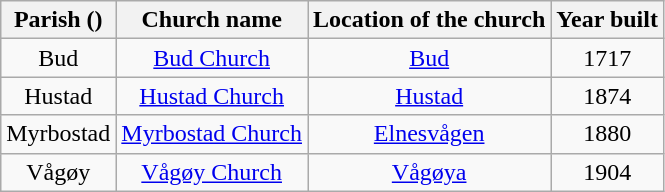<table class="wikitable" style="text-align:center">
<tr>
<th>Parish ()</th>
<th>Church name</th>
<th>Location of the church</th>
<th>Year built</th>
</tr>
<tr>
<td>Bud</td>
<td><a href='#'>Bud Church</a></td>
<td><a href='#'>Bud</a></td>
<td>1717</td>
</tr>
<tr>
<td>Hustad</td>
<td><a href='#'>Hustad Church</a></td>
<td><a href='#'>Hustad</a></td>
<td>1874</td>
</tr>
<tr>
<td>Myrbostad</td>
<td><a href='#'>Myrbostad Church</a></td>
<td><a href='#'>Elnesvågen</a></td>
<td>1880</td>
</tr>
<tr>
<td>Vågøy</td>
<td><a href='#'>Vågøy Church</a></td>
<td><a href='#'>Vågøya</a></td>
<td>1904</td>
</tr>
</table>
